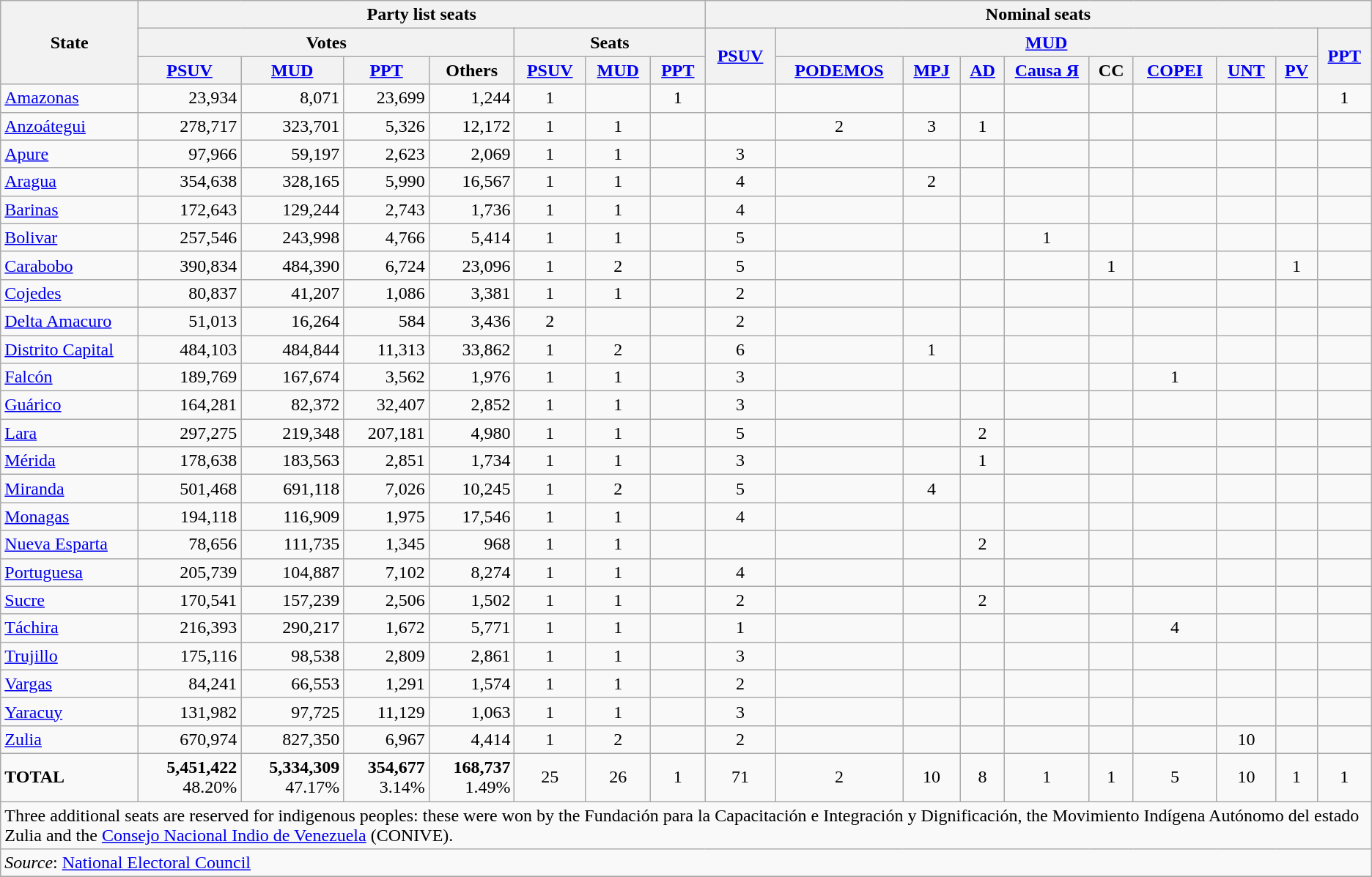<table class="wikitable">
<tr>
<th rowspan=3>State</th>
<th colspan=7>Party list seats</th>
<th colspan=10>Nominal seats</th>
</tr>
<tr>
<th colspan=4>Votes</th>
<th colspan=3>Seats</th>
<th rowspan=2><a href='#'>PSUV</a></th>
<th colspan=8><a href='#'>MUD</a></th>
<th rowspan=2><a href='#'>PPT</a></th>
</tr>
<tr>
<th><a href='#'>PSUV</a></th>
<th><a href='#'>MUD</a></th>
<th><a href='#'>PPT</a></th>
<th>Others</th>
<th><a href='#'>PSUV</a></th>
<th><a href='#'>MUD</a></th>
<th><a href='#'>PPT</a></th>
<th><a href='#'>PODEMOS</a></th>
<th><a href='#'>MPJ</a></th>
<th><a href='#'>AD</a></th>
<th><a href='#'>Causa Я</a></th>
<th>CC</th>
<th><a href='#'>COPEI</a></th>
<th><a href='#'>UNT</a></th>
<th><a href='#'>PV</a></th>
</tr>
<tr>
<td><a href='#'>Amazonas</a></td>
<td align=right>23,934</td>
<td align=right>8,071</td>
<td align=right>23,699</td>
<td align=right>1,244</td>
<td align=center>1</td>
<td></td>
<td align=center>1</td>
<td></td>
<td></td>
<td></td>
<td></td>
<td></td>
<td></td>
<td></td>
<td></td>
<td></td>
<td align=center>1</td>
</tr>
<tr>
<td><a href='#'>Anzoátegui</a></td>
<td align=right>278,717</td>
<td align=right>323,701</td>
<td align=right>5,326</td>
<td align=right>12,172</td>
<td align=center>1</td>
<td align=center>1</td>
<td></td>
<td></td>
<td align=center>2</td>
<td align=center>3</td>
<td align=center>1</td>
<td></td>
<td></td>
<td></td>
<td></td>
<td></td>
<td></td>
</tr>
<tr>
<td><a href='#'>Apure</a></td>
<td align=right>97,966</td>
<td align=right>59,197</td>
<td align=right>2,623</td>
<td align=right>2,069</td>
<td align=center>1</td>
<td align=center>1</td>
<td></td>
<td align=center>3</td>
<td></td>
<td></td>
<td></td>
<td></td>
<td></td>
<td></td>
<td></td>
<td></td>
<td></td>
</tr>
<tr>
<td><a href='#'>Aragua</a></td>
<td align=right>354,638</td>
<td align=right>328,165</td>
<td align=right>5,990</td>
<td align=right>16,567</td>
<td align=center>1</td>
<td align=center>1</td>
<td></td>
<td align=center>4</td>
<td></td>
<td align=center>2</td>
<td></td>
<td></td>
<td></td>
<td></td>
<td></td>
<td></td>
<td></td>
</tr>
<tr>
<td><a href='#'>Barinas</a></td>
<td align=right>172,643</td>
<td align=right>129,244</td>
<td align=right>2,743</td>
<td align=right>1,736</td>
<td align=center>1</td>
<td align=center>1</td>
<td></td>
<td align=center>4</td>
<td></td>
<td></td>
<td></td>
<td></td>
<td></td>
<td></td>
<td></td>
<td></td>
<td></td>
</tr>
<tr>
<td><a href='#'>Bolivar</a></td>
<td align=right>257,546</td>
<td align=right>243,998</td>
<td align=right>4,766</td>
<td align=right>5,414</td>
<td align=center>1</td>
<td align=center>1</td>
<td></td>
<td align=center>5</td>
<td></td>
<td></td>
<td></td>
<td align=center>1</td>
<td></td>
<td></td>
<td></td>
<td></td>
<td></td>
</tr>
<tr>
<td><a href='#'>Carabobo</a></td>
<td align=right>390,834</td>
<td align=right>484,390</td>
<td align=right>6,724</td>
<td align=right>23,096</td>
<td align=center>1</td>
<td align=center>2</td>
<td></td>
<td align=center>5</td>
<td></td>
<td></td>
<td></td>
<td></td>
<td align=center>1</td>
<td></td>
<td></td>
<td align=center>1</td>
<td></td>
</tr>
<tr>
<td><a href='#'>Cojedes</a></td>
<td align=right>80,837</td>
<td align=right>41,207</td>
<td align=right>1,086</td>
<td align=right>3,381</td>
<td align=center>1</td>
<td align=center>1</td>
<td></td>
<td align=center>2</td>
<td></td>
<td></td>
<td></td>
<td></td>
<td></td>
<td></td>
<td></td>
<td></td>
<td></td>
</tr>
<tr>
<td><a href='#'>Delta Amacuro</a></td>
<td align=right>51,013</td>
<td align=right>16,264</td>
<td align=right>584</td>
<td align=right>3,436</td>
<td align=center>2</td>
<td></td>
<td></td>
<td align=center>2</td>
<td></td>
<td></td>
<td></td>
<td></td>
<td></td>
<td></td>
<td></td>
<td></td>
<td></td>
</tr>
<tr>
<td><a href='#'>Distrito Capital</a></td>
<td align=right>484,103</td>
<td align=right>484,844</td>
<td align=right>11,313</td>
<td align=right>33,862</td>
<td align=center>1</td>
<td align=center>2</td>
<td></td>
<td align=center>6</td>
<td></td>
<td align=center>1</td>
<td></td>
<td></td>
<td></td>
<td></td>
<td></td>
<td></td>
<td></td>
</tr>
<tr>
<td><a href='#'>Falcón</a></td>
<td align=right>189,769</td>
<td align=right>167,674</td>
<td align=right>3,562</td>
<td align=right>1,976</td>
<td align=center>1</td>
<td align=center>1</td>
<td></td>
<td align=center>3</td>
<td></td>
<td></td>
<td></td>
<td></td>
<td></td>
<td align=center>1</td>
<td></td>
<td></td>
<td></td>
</tr>
<tr>
<td><a href='#'>Guárico</a></td>
<td align=right>164,281</td>
<td align=right>82,372</td>
<td align=right>32,407</td>
<td align=right>2,852</td>
<td align=center>1</td>
<td align=center>1</td>
<td></td>
<td align=center>3</td>
<td></td>
<td></td>
<td></td>
<td></td>
<td></td>
<td></td>
<td></td>
<td></td>
<td></td>
</tr>
<tr>
<td><a href='#'>Lara</a></td>
<td align=right>297,275</td>
<td align=right>219,348</td>
<td align=right>207,181</td>
<td align=right>4,980</td>
<td align=center>1</td>
<td align=center>1</td>
<td></td>
<td align=center>5</td>
<td></td>
<td></td>
<td align=center>2</td>
<td></td>
<td></td>
<td></td>
<td></td>
<td></td>
<td></td>
</tr>
<tr>
<td><a href='#'>Mérida</a></td>
<td align=right>178,638</td>
<td align=right>183,563</td>
<td align=right>2,851</td>
<td align=right>1,734</td>
<td align=center>1</td>
<td align=center>1</td>
<td></td>
<td align=center>3</td>
<td></td>
<td></td>
<td align=center>1</td>
<td></td>
<td></td>
<td></td>
<td></td>
<td></td>
<td></td>
</tr>
<tr>
<td><a href='#'>Miranda</a></td>
<td align=right>501,468</td>
<td align=right>691,118</td>
<td align=right>7,026</td>
<td align=right>10,245</td>
<td align=center>1</td>
<td align=center>2</td>
<td></td>
<td align=center>5</td>
<td></td>
<td align=center>4</td>
<td></td>
<td></td>
<td></td>
<td></td>
<td></td>
<td></td>
<td></td>
</tr>
<tr>
<td><a href='#'>Monagas</a></td>
<td align=right>194,118</td>
<td align=right>116,909</td>
<td align=right>1,975</td>
<td align=right>17,546</td>
<td align=center>1</td>
<td align=center>1</td>
<td></td>
<td align=center>4</td>
<td></td>
<td></td>
<td></td>
<td></td>
<td></td>
<td></td>
<td></td>
<td></td>
<td></td>
</tr>
<tr>
<td><a href='#'>Nueva Esparta</a></td>
<td align=right>78,656</td>
<td align=right>111,735</td>
<td align=right>1,345</td>
<td align=right>968</td>
<td align=center>1</td>
<td align=center>1</td>
<td></td>
<td></td>
<td></td>
<td></td>
<td align=center>2</td>
<td></td>
<td></td>
<td></td>
<td></td>
<td></td>
<td></td>
</tr>
<tr>
<td><a href='#'>Portuguesa</a></td>
<td align=right>205,739</td>
<td align=right>104,887</td>
<td align=right>7,102</td>
<td align=right>8,274</td>
<td align=center>1</td>
<td align=center>1</td>
<td></td>
<td align=center>4</td>
<td></td>
<td></td>
<td></td>
<td></td>
<td></td>
<td></td>
<td></td>
<td></td>
<td></td>
</tr>
<tr>
<td><a href='#'>Sucre</a></td>
<td align=right>170,541</td>
<td align=right>157,239</td>
<td align=right>2,506</td>
<td align=right>1,502</td>
<td align=center>1</td>
<td align=center>1</td>
<td></td>
<td align=center>2</td>
<td></td>
<td></td>
<td align=center>2</td>
<td></td>
<td></td>
<td></td>
<td></td>
<td></td>
<td></td>
</tr>
<tr>
<td><a href='#'>Táchira</a></td>
<td align=right>216,393</td>
<td align=right>290,217</td>
<td align=right>1,672</td>
<td align=right>5,771</td>
<td align=center>1</td>
<td align=center>1</td>
<td></td>
<td align=center>1</td>
<td></td>
<td></td>
<td></td>
<td></td>
<td></td>
<td align=center>4</td>
<td></td>
<td></td>
<td></td>
</tr>
<tr>
<td><a href='#'>Trujillo</a></td>
<td align=right>175,116</td>
<td align=right>98,538</td>
<td align=right>2,809</td>
<td align=right>2,861</td>
<td align=center>1</td>
<td align=center>1</td>
<td></td>
<td align=center>3</td>
<td></td>
<td></td>
<td></td>
<td></td>
<td></td>
<td></td>
<td></td>
<td></td>
<td></td>
</tr>
<tr>
<td><a href='#'>Vargas</a></td>
<td align=right>84,241</td>
<td align=right>66,553</td>
<td align=right>1,291</td>
<td align=right>1,574</td>
<td align=center>1</td>
<td align=center>1</td>
<td></td>
<td align=center>2</td>
<td></td>
<td></td>
<td></td>
<td></td>
<td></td>
<td></td>
<td></td>
<td></td>
<td></td>
</tr>
<tr>
<td><a href='#'>Yaracuy</a></td>
<td align=right>131,982</td>
<td align=right>97,725</td>
<td align=right>11,129</td>
<td align=right>1,063</td>
<td align=center>1</td>
<td align=center>1</td>
<td></td>
<td align=center>3</td>
<td></td>
<td></td>
<td></td>
<td></td>
<td></td>
<td></td>
<td></td>
<td></td>
<td></td>
</tr>
<tr>
<td><a href='#'>Zulia</a></td>
<td align=right>670,974</td>
<td align=right>827,350</td>
<td align=right>6,967</td>
<td align=right>4,414</td>
<td align=center>1</td>
<td align=center>2</td>
<td></td>
<td align=center>2</td>
<td></td>
<td></td>
<td></td>
<td></td>
<td></td>
<td></td>
<td align=center>10</td>
<td></td>
<td></td>
</tr>
<tr>
<td><strong>TOTAL</strong></td>
<td align=right><strong>5,451,422</strong><br>48.20%</td>
<td align=right><strong>5,334,309</strong><br>47.17%</td>
<td align=right><strong>354,677</strong><br>3.14%</td>
<td align=right><strong>168,737</strong><br>1.49%</td>
<td align=center>25</td>
<td align=center>26</td>
<td align=center>1</td>
<td align=center>71</td>
<td align=center>2</td>
<td align=center>10</td>
<td align=center>8</td>
<td align=center>1</td>
<td align=center>1</td>
<td align=center>5</td>
<td align=center>10</td>
<td align=center>1</td>
<td align=center>1</td>
</tr>
<tr>
<td colspan=18>Three additional seats are reserved for indigenous peoples: these were won by the Fundación para la Capacitación e Integración   y Dignificación, the Movimiento Indígena Autónomo   del estado Zulia and the <a href='#'>Consejo Nacional Indio de Venezuela</a> (CONIVE).</td>
</tr>
<tr>
<td colspan=18><em>Source</em>: <a href='#'>National Electoral Council</a></td>
</tr>
<tr>
</tr>
</table>
